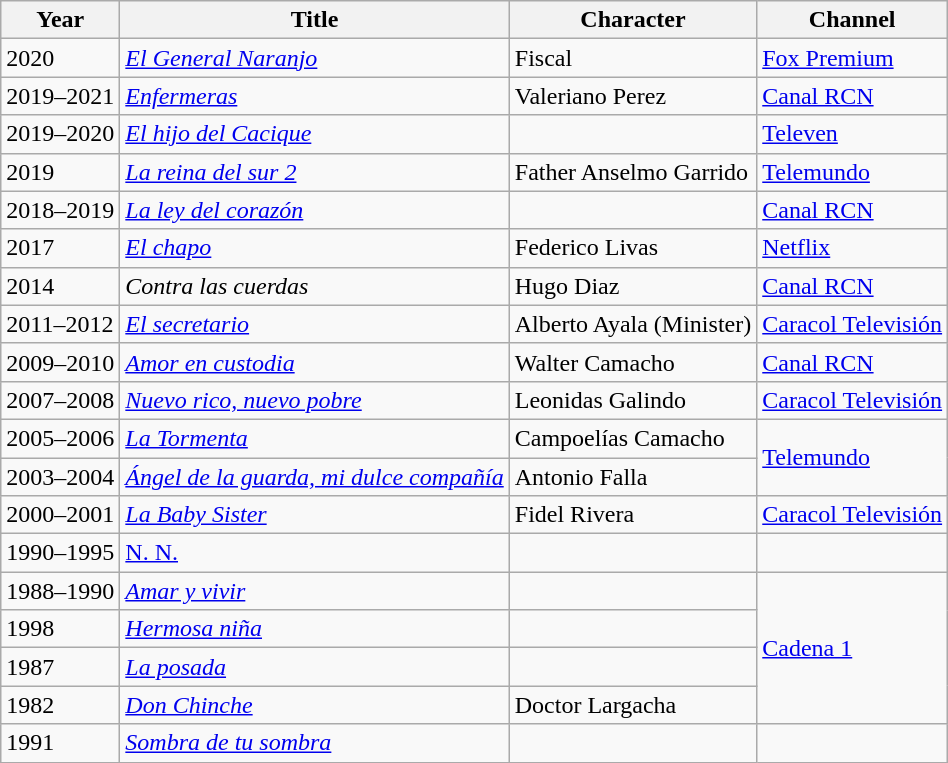<table class="wikitable">
<tr>
<th>Year</th>
<th>Title</th>
<th>Character</th>
<th>Channel</th>
</tr>
<tr>
<td>2020</td>
<td><em><a href='#'>El General Naranjo</a></em></td>
<td>Fiscal</td>
<td><a href='#'>Fox Premium</a></td>
</tr>
<tr>
<td>2019–2021</td>
<td><em><a href='#'>Enfermeras</a></em></td>
<td>Valeriano Perez</td>
<td><a href='#'>Canal RCN</a></td>
</tr>
<tr>
<td>2019–2020</td>
<td><em><a href='#'>El hijo del Cacique</a></em></td>
<td></td>
<td><a href='#'>Televen</a></td>
</tr>
<tr>
<td>2019</td>
<td><em><a href='#'>La reina del sur 2</a></em></td>
<td>Father Anselmo Garrido</td>
<td><a href='#'>Telemundo</a></td>
</tr>
<tr>
<td>2018–2019</td>
<td><em><a href='#'>La ley del corazón</a></em></td>
<td></td>
<td><a href='#'>Canal RCN</a></td>
</tr>
<tr>
<td>2017</td>
<td><em><a href='#'>El chapo</a></em></td>
<td>Federico Livas</td>
<td><a href='#'>Netflix</a></td>
</tr>
<tr>
<td>2014</td>
<td><em>Contra las cuerdas</em></td>
<td>Hugo Diaz</td>
<td><a href='#'>Canal RCN</a></td>
</tr>
<tr>
<td>2011–2012</td>
<td><em><a href='#'>El secretario</a></em></td>
<td>Alberto Ayala (Minister)</td>
<td><a href='#'>Caracol Televisión</a></td>
</tr>
<tr>
<td>2009–2010</td>
<td><em><a href='#'>Amor en custodia</a></em></td>
<td>Walter Camacho</td>
<td><a href='#'>Canal RCN</a></td>
</tr>
<tr>
<td>2007–2008</td>
<td><em><a href='#'>Nuevo rico, nuevo pobre</a></em></td>
<td>Leonidas Galindo</td>
<td><a href='#'>Caracol Televisión</a></td>
</tr>
<tr>
<td>2005–2006</td>
<td><em><a href='#'>La Tormenta</a></em></td>
<td>Campoelías Camacho</td>
<td rowspan="2"><a href='#'>Telemundo</a></td>
</tr>
<tr>
<td>2003–2004</td>
<td><em><a href='#'>Ángel de la guarda, mi dulce compañía</a></em></td>
<td>Antonio Falla</td>
</tr>
<tr>
<td>2000–2001</td>
<td><em><a href='#'>La Baby Sister</a></em></td>
<td>Fidel Rivera</td>
<td><a href='#'>Caracol Televisión</a></td>
</tr>
<tr>
<td>1990–1995</td>
<td><a href='#'>N. N.</a></td>
<td></td>
<td></td>
</tr>
<tr>
<td>1988–1990</td>
<td><em><a href='#'>Amar y vivir</a></em></td>
<td></td>
<td rowspan="4"><a href='#'>Cadena 1</a></td>
</tr>
<tr>
<td>1998</td>
<td><em><a href='#'>Hermosa niña</a></em></td>
<td></td>
</tr>
<tr>
<td>1987</td>
<td><em><a href='#'>La posada</a></em></td>
<td></td>
</tr>
<tr>
<td>1982</td>
<td><em><a href='#'>Don Chinche</a></em></td>
<td>Doctor Largacha</td>
</tr>
<tr>
<td>1991</td>
<td><em><a href='#'>Sombra de tu sombra</a></em></td>
<td></td>
<td></td>
</tr>
</table>
